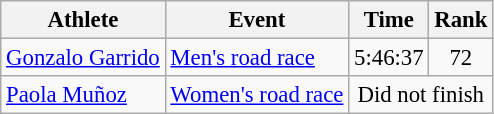<table class=wikitable style="font-size:95%">
<tr>
<th>Athlete</th>
<th>Event</th>
<th>Time</th>
<th>Rank</th>
</tr>
<tr align=center>
<td align=left><a href='#'>Gonzalo Garrido</a></td>
<td align=left><a href='#'>Men's road race</a></td>
<td>5:46:37</td>
<td>72</td>
</tr>
<tr align=center>
<td align=left><a href='#'>Paola Muñoz</a></td>
<td align=left><a href='#'>Women's road race</a></td>
<td colspan=2>Did not finish</td>
</tr>
</table>
